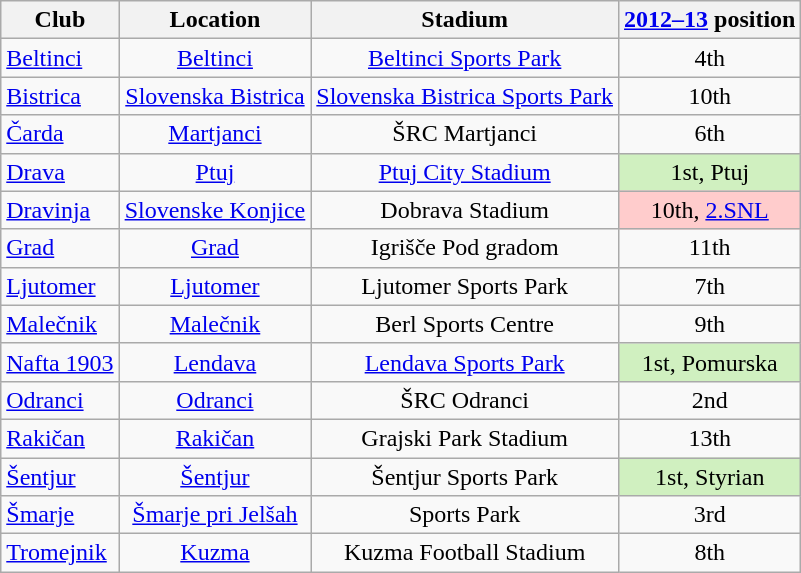<table class="wikitable" style="text-align:center;">
<tr>
<th>Club</th>
<th>Location</th>
<th>Stadium</th>
<th><a href='#'>2012–13</a> position</th>
</tr>
<tr>
<td style="text-align:left;"><a href='#'>Beltinci</a></td>
<td><a href='#'>Beltinci</a></td>
<td><a href='#'>Beltinci Sports Park</a></td>
<td>4th</td>
</tr>
<tr>
<td style="text-align:left;"><a href='#'>Bistrica</a></td>
<td><a href='#'>Slovenska Bistrica</a></td>
<td><a href='#'>Slovenska Bistrica Sports Park</a></td>
<td>10th</td>
</tr>
<tr>
<td style="text-align:left;"><a href='#'>Čarda</a></td>
<td><a href='#'>Martjanci</a></td>
<td>ŠRC Martjanci</td>
<td>6th</td>
</tr>
<tr>
<td style="text-align:left;"><a href='#'>Drava</a></td>
<td><a href='#'>Ptuj</a></td>
<td><a href='#'>Ptuj City Stadium</a></td>
<td bgcolor="#D0F0C0">1st, Ptuj</td>
</tr>
<tr>
<td style="text-align:left;"><a href='#'>Dravinja</a></td>
<td><a href='#'>Slovenske Konjice</a></td>
<td>Dobrava Stadium</td>
<td bgcolor="#FFCCCC">10th, <a href='#'>2.SNL</a></td>
</tr>
<tr>
<td style="text-align:left;"><a href='#'>Grad</a></td>
<td><a href='#'>Grad</a></td>
<td>Igrišče Pod gradom</td>
<td>11th</td>
</tr>
<tr>
<td style="text-align:left;"><a href='#'>Ljutomer</a></td>
<td><a href='#'>Ljutomer</a></td>
<td>Ljutomer Sports Park</td>
<td>7th</td>
</tr>
<tr>
<td style="text-align:left;"><a href='#'>Malečnik</a></td>
<td><a href='#'>Malečnik</a></td>
<td>Berl Sports Centre</td>
<td>9th</td>
</tr>
<tr>
<td style="text-align:left;"><a href='#'>Nafta 1903</a></td>
<td><a href='#'>Lendava</a></td>
<td><a href='#'>Lendava Sports Park</a></td>
<td bgcolor="#D0F0C0">1st, Pomurska</td>
</tr>
<tr>
<td style="text-align:left;"><a href='#'>Odranci</a></td>
<td><a href='#'>Odranci</a></td>
<td>ŠRC Odranci</td>
<td>2nd</td>
</tr>
<tr>
<td style="text-align:left;"><a href='#'>Rakičan</a></td>
<td><a href='#'>Rakičan</a></td>
<td>Grajski Park Stadium</td>
<td>13th</td>
</tr>
<tr>
<td style="text-align:left;"><a href='#'>Šentjur</a></td>
<td><a href='#'>Šentjur</a></td>
<td>Šentjur Sports Park</td>
<td bgcolor="#D0F0C0">1st, Styrian</td>
</tr>
<tr>
<td style="text-align:left;"><a href='#'>Šmarje</a></td>
<td><a href='#'>Šmarje pri Jelšah</a></td>
<td>Sports Park</td>
<td>3rd</td>
</tr>
<tr>
<td style="text-align:left;"><a href='#'>Tromejnik</a></td>
<td><a href='#'>Kuzma</a></td>
<td>Kuzma Football Stadium</td>
<td>8th</td>
</tr>
</table>
